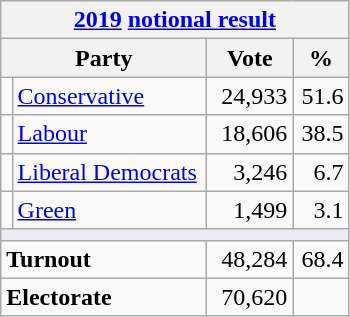<table class="wikitable">
<tr>
<th colspan="4"><a href='#'>2019</a> <a href='#'>notional result</a></th>
</tr>
<tr>
<th bgcolor="#DDDDFF" width="130px" colspan="2">Party</th>
<th bgcolor="#DDDDFF" width="50px">Vote</th>
<th bgcolor="#DDDDFF" width="30px">%</th>
</tr>
<tr>
<td></td>
<td><a href='#'>Conservative</a></td>
<td align=right>24,933</td>
<td align=right>51.6</td>
</tr>
<tr>
<td></td>
<td><a href='#'>Labour</a></td>
<td align=right>18,606</td>
<td align=right>38.5</td>
</tr>
<tr>
<td></td>
<td><a href='#'>Liberal Democrats</a></td>
<td align=right>3,246</td>
<td align=right>6.7</td>
</tr>
<tr>
<td></td>
<td><a href='#'>Green</a></td>
<td align=right>1,499</td>
<td align=right>3.1</td>
</tr>
<tr>
<td colspan="4" bgcolor="#EAECF0"></td>
</tr>
<tr>
<td colspan="2"><strong>Turnout</strong></td>
<td align=right>48,284</td>
<td align=right>68.4</td>
</tr>
<tr>
<td colspan="2"><strong>Electorate</strong></td>
<td align=right>70,620</td>
</tr>
</table>
